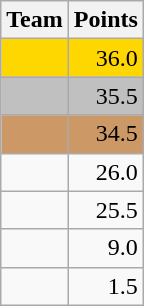<table class=wikitable>
<tr>
<th>Team</th>
<th>Points</th>
</tr>
<tr bgcolor=gold>
<td></td>
<td align=right>36.0</td>
</tr>
<tr bgcolor=silver>
<td></td>
<td align=right>35.5</td>
</tr>
<tr bgcolor=CC9966>
<td></td>
<td align=right>34.5</td>
</tr>
<tr>
<td></td>
<td align=right>26.0</td>
</tr>
<tr>
<td></td>
<td align=right>25.5</td>
</tr>
<tr>
<td></td>
<td align=right>9.0</td>
</tr>
<tr>
<td></td>
<td align=right>1.5</td>
</tr>
</table>
